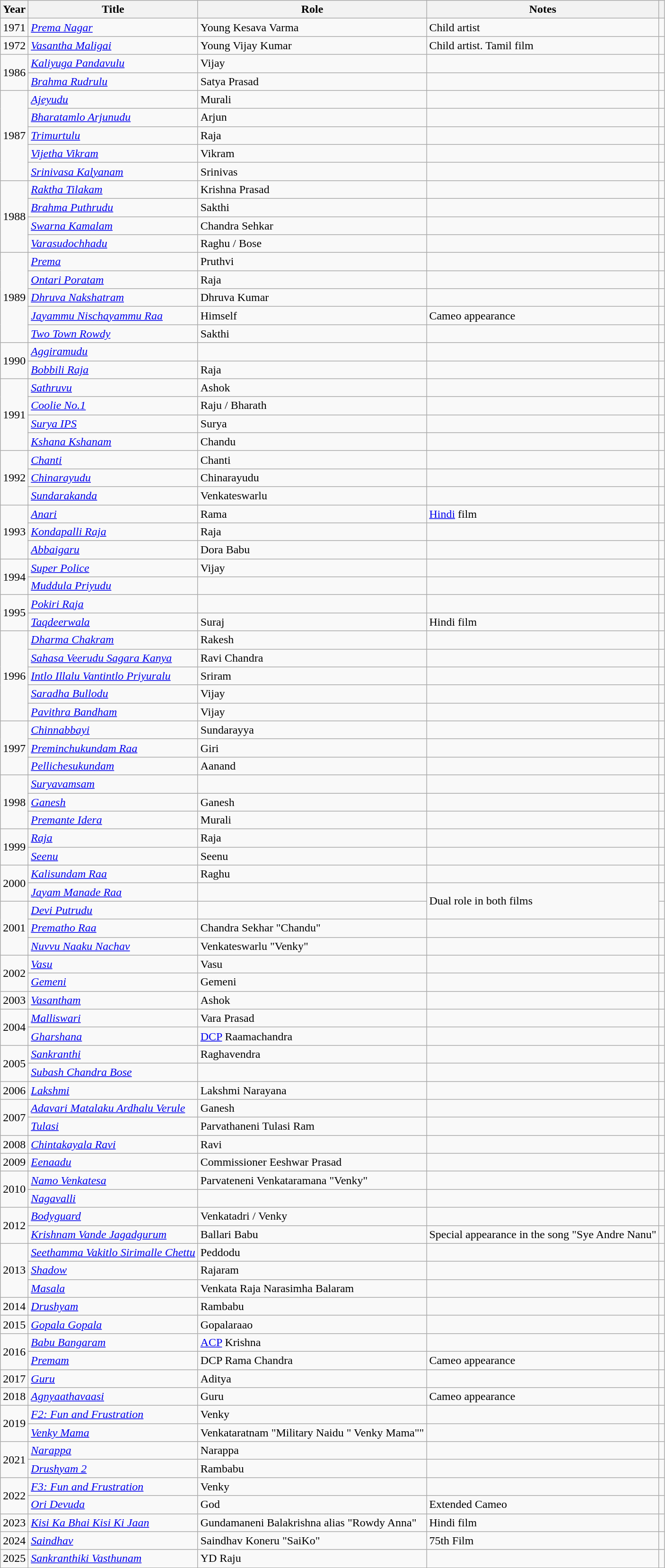<table class="wikitable sortable">
<tr>
<th scope="col">Year</th>
<th scope="col">Title</th>
<th scope="col">Role</th>
<th class="unsortable" scope="col">Notes</th>
<th class="unsortable" scope="col"></th>
</tr>
<tr>
<td>1971</td>
<td><em><a href='#'>Prema Nagar</a></em></td>
<td>Young Kesava Varma</td>
<td>Child artist</td>
<td></td>
</tr>
<tr>
<td>1972</td>
<td><em><a href='#'>Vasantha Maligai</a></em></td>
<td>Young Vijay Kumar</td>
<td>Child artist. Tamil film</td>
<td></td>
</tr>
<tr>
<td rowspan="2">1986</td>
<td><em><a href='#'>Kaliyuga Pandavulu</a></em></td>
<td>Vijay</td>
<td></td>
<td style="text-align: center;"></td>
</tr>
<tr>
<td><em><a href='#'>Brahma Rudrulu</a></em></td>
<td>Satya Prasad</td>
<td></td>
<td></td>
</tr>
<tr>
<td rowspan="5">1987</td>
<td><em><a href='#'>Ajeyudu</a></em></td>
<td>Murali</td>
<td></td>
<td></td>
</tr>
<tr>
<td><em><a href='#'>Bharatamlo Arjunudu</a></em></td>
<td>Arjun</td>
<td></td>
<td></td>
</tr>
<tr>
<td><em><a href='#'>Trimurtulu</a></em></td>
<td>Raja</td>
<td></td>
<td></td>
</tr>
<tr>
<td><em><a href='#'>Vijetha Vikram</a></em></td>
<td>Vikram</td>
<td></td>
<td></td>
</tr>
<tr>
<td><em><a href='#'>Srinivasa Kalyanam</a></em></td>
<td>Srinivas</td>
<td></td>
<td></td>
</tr>
<tr>
<td rowspan="4">1988</td>
<td><em><a href='#'>Raktha Tilakam</a></em></td>
<td>Krishna Prasad</td>
<td></td>
<td></td>
</tr>
<tr>
<td><em><a href='#'>Brahma Puthrudu</a></em></td>
<td>Sakthi</td>
<td></td>
<td style="text-align: center;"></td>
</tr>
<tr>
<td><em><a href='#'>Swarna Kamalam</a></em></td>
<td>Chandra Sehkar</td>
<td></td>
<td style="text-align: center;"></td>
</tr>
<tr>
<td><em><a href='#'>Varasudochhadu</a></em></td>
<td>Raghu / Bose</td>
<td></td>
<td></td>
</tr>
<tr>
<td rowspan="5">1989</td>
<td><em><a href='#'>Prema</a></em></td>
<td>Pruthvi</td>
<td></td>
<td style="text-align: center;"></td>
</tr>
<tr>
<td><em><a href='#'>Ontari Poratam</a></em></td>
<td>Raja</td>
<td></td>
<td></td>
</tr>
<tr>
<td><em><a href='#'>Dhruva Nakshatram</a></em></td>
<td>Dhruva Kumar</td>
<td></td>
<td></td>
</tr>
<tr>
<td><em><a href='#'>Jayammu Nischayammu Raa</a></em></td>
<td>Himself</td>
<td>Cameo appearance</td>
<td></td>
</tr>
<tr>
<td><em><a href='#'>Two Town Rowdy</a></em></td>
<td>Sakthi</td>
<td></td>
<td></td>
</tr>
<tr>
<td rowspan="2">1990</td>
<td><em><a href='#'>Aggiramudu</a></em></td>
<td></td>
<td></td>
<td></td>
</tr>
<tr>
<td><em><a href='#'>Bobbili Raja</a></em></td>
<td>Raja</td>
<td></td>
<td style="text-align: center;"></td>
</tr>
<tr>
<td rowspan="4">1991</td>
<td><em><a href='#'>Sathruvu</a></em></td>
<td>Ashok</td>
<td></td>
<td style="text-align: center;"></td>
</tr>
<tr>
<td><em><a href='#'>Coolie No.1</a></em></td>
<td>Raju / Bharath</td>
<td></td>
<td style="text-align: center;"></td>
</tr>
<tr>
<td><em><a href='#'>Surya IPS</a></em></td>
<td>Surya</td>
<td></td>
<td></td>
</tr>
<tr>
<td><em><a href='#'>Kshana Kshanam</a></em></td>
<td>Chandu</td>
<td></td>
<td></td>
</tr>
<tr>
<td rowspan="3">1992</td>
<td><em><a href='#'>Chanti</a></em></td>
<td>Chanti</td>
<td></td>
<td></td>
</tr>
<tr>
<td><em><a href='#'>Chinarayudu</a></em></td>
<td>Chinarayudu</td>
<td></td>
<td></td>
</tr>
<tr>
<td><em><a href='#'>Sundarakanda</a></em></td>
<td>Venkateswarlu</td>
<td></td>
<td></td>
</tr>
<tr>
<td rowspan="3">1993</td>
<td><em><a href='#'>Anari</a></em></td>
<td>Rama</td>
<td><a href='#'>Hindi</a> film</td>
<td style="text-align: center;"></td>
</tr>
<tr>
<td><em><a href='#'>Kondapalli Raja</a></em></td>
<td>Raja</td>
<td></td>
<td></td>
</tr>
<tr>
<td><em><a href='#'>Abbaigaru</a></em></td>
<td>Dora Babu</td>
<td></td>
<td></td>
</tr>
<tr>
<td rowspan="2">1994</td>
<td><em><a href='#'>Super Police</a></em></td>
<td>Vijay</td>
<td></td>
<td></td>
</tr>
<tr>
<td><em><a href='#'>Muddula Priyudu</a></em></td>
<td></td>
<td></td>
<td></td>
</tr>
<tr>
<td rowspan="2">1995</td>
<td><em><a href='#'>Pokiri Raja</a></em></td>
<td></td>
<td></td>
<td></td>
</tr>
<tr>
<td><em><a href='#'>Taqdeerwala</a></em></td>
<td>Suraj</td>
<td>Hindi film</td>
<td style="text-align: center;"></td>
</tr>
<tr>
<td rowspan="5">1996</td>
<td><em><a href='#'>Dharma Chakram</a></em></td>
<td>Rakesh</td>
<td></td>
<td style="text-align: center;"></td>
</tr>
<tr>
<td><em><a href='#'>Sahasa Veerudu Sagara Kanya</a></em></td>
<td>Ravi Chandra</td>
<td></td>
<td></td>
</tr>
<tr>
<td><em><a href='#'>Intlo Illalu Vantintlo Priyuralu</a></em></td>
<td>Sriram</td>
<td></td>
<td></td>
</tr>
<tr>
<td><em><a href='#'>Saradha Bullodu</a></em></td>
<td>Vijay</td>
<td></td>
<td></td>
</tr>
<tr>
<td><em><a href='#'>Pavithra Bandham</a></em></td>
<td>Vijay</td>
<td></td>
<td></td>
</tr>
<tr>
<td rowspan="3">1997</td>
<td><em><a href='#'>Chinnabbayi</a></em></td>
<td>Sundarayya</td>
<td></td>
<td></td>
</tr>
<tr>
<td><em><a href='#'>Preminchukundam Raa</a></em></td>
<td>Giri</td>
<td></td>
<td></td>
</tr>
<tr>
<td><em><a href='#'>Pellichesukundam</a></em></td>
<td>Aanand</td>
<td></td>
<td></td>
</tr>
<tr>
<td rowspan="3">1998</td>
<td><em><a href='#'>Suryavamsam</a></em></td>
<td></td>
<td></td>
<td></td>
</tr>
<tr>
<td><em><a href='#'>Ganesh</a></em></td>
<td>Ganesh</td>
<td></td>
<td style="text-align: center;"></td>
</tr>
<tr>
<td><em><a href='#'>Premante Idera</a></em></td>
<td>Murali</td>
<td></td>
<td></td>
</tr>
<tr>
<td rowspan="2">1999</td>
<td><em><a href='#'>Raja</a></em></td>
<td>Raja</td>
<td></td>
<td></td>
</tr>
<tr>
<td><em><a href='#'>Seenu</a></em></td>
<td>Seenu</td>
<td></td>
<td></td>
</tr>
<tr>
<td rowspan="2">2000</td>
<td><em><a href='#'>Kalisundam Raa</a></em></td>
<td>Raghu</td>
<td></td>
<td style="text-align: center;"></td>
</tr>
<tr>
<td><em><a href='#'>Jayam Manade Raa</a></em></td>
<td></td>
<td rowspan="2">Dual role in both films</td>
<td style="text-align: center;"></td>
</tr>
<tr>
<td rowspan="3">2001</td>
<td><em><a href='#'>Devi Putrudu</a></em></td>
<td></td>
<td></td>
</tr>
<tr>
<td><em><a href='#'>Prematho Raa</a></em></td>
<td>Chandra Sekhar "Chandu"</td>
<td></td>
<td></td>
</tr>
<tr>
<td><em><a href='#'>Nuvvu Naaku Nachav</a></em></td>
<td>Venkateswarlu "Venky"</td>
<td></td>
<td></td>
</tr>
<tr>
<td rowspan="2">2002</td>
<td><em><a href='#'>Vasu</a></em></td>
<td>Vasu</td>
<td></td>
<td></td>
</tr>
<tr>
<td><em><a href='#'>Gemeni</a></em></td>
<td>Gemeni</td>
<td></td>
<td></td>
</tr>
<tr>
<td>2003</td>
<td><em><a href='#'>Vasantham</a></em></td>
<td>Ashok</td>
<td></td>
<td></td>
</tr>
<tr>
<td rowspan="2">2004</td>
<td><em><a href='#'>Malliswari</a></em></td>
<td>Vara Prasad</td>
<td></td>
<td></td>
</tr>
<tr>
<td><em><a href='#'>Gharshana</a></em></td>
<td><a href='#'>DCP</a> Raamachandra</td>
<td></td>
<td></td>
</tr>
<tr>
<td rowspan="2">2005</td>
<td><em><a href='#'>Sankranthi</a></em></td>
<td>Raghavendra</td>
<td></td>
<td></td>
</tr>
<tr>
<td><em><a href='#'>Subash Chandra Bose</a></em></td>
<td></td>
<td></td>
<td></td>
</tr>
<tr>
<td>2006</td>
<td><em><a href='#'>Lakshmi</a></em></td>
<td>Lakshmi Narayana</td>
<td></td>
<td></td>
</tr>
<tr>
<td rowspan="2">2007</td>
<td><em><a href='#'>Adavari Matalaku Ardhalu Verule</a></em></td>
<td>Ganesh</td>
<td></td>
<td></td>
</tr>
<tr>
<td><em><a href='#'>Tulasi</a></em></td>
<td>Parvathaneni Tulasi Ram</td>
<td></td>
<td></td>
</tr>
<tr>
<td>2008</td>
<td><em><a href='#'>Chintakayala Ravi</a></em></td>
<td>Ravi</td>
<td></td>
<td></td>
</tr>
<tr>
<td>2009</td>
<td><em><a href='#'>Eenaadu</a></em></td>
<td>Commissioner Eeshwar Prasad</td>
<td></td>
<td style="text-align: center;"></td>
</tr>
<tr>
<td rowspan="2">2010</td>
<td><em><a href='#'>Namo Venkatesa</a></em></td>
<td>Parvateneni Venkataramana "Venky"</td>
<td></td>
<td></td>
</tr>
<tr>
<td><em><a href='#'>Nagavalli</a></em></td>
<td></td>
<td></td>
<td></td>
</tr>
<tr>
<td rowspan="2">2012</td>
<td><em><a href='#'>Bodyguard</a></em></td>
<td>Venkatadri / Venky</td>
<td></td>
<td></td>
</tr>
<tr>
<td><em><a href='#'>Krishnam Vande Jagadgurum</a></em></td>
<td>Ballari Babu</td>
<td>Special appearance in the song "Sye Andre Nanu"</td>
</tr>
<tr>
<td rowspan="3">2013</td>
<td><em><a href='#'>Seethamma Vakitlo Sirimalle Chettu</a></em></td>
<td>Peddodu</td>
<td></td>
<td></td>
</tr>
<tr>
<td><em><a href='#'>Shadow</a></em></td>
<td>Rajaram</td>
<td></td>
<td></td>
</tr>
<tr>
<td><em><a href='#'>Masala</a></em></td>
<td>Venkata Raja Narasimha Balaram</td>
<td></td>
<td></td>
</tr>
<tr>
<td>2014</td>
<td><em><a href='#'>Drushyam</a></em></td>
<td>Rambabu</td>
<td></td>
<td></td>
</tr>
<tr>
<td>2015</td>
<td><em><a href='#'>Gopala Gopala</a></em></td>
<td>Gopalaraao</td>
<td></td>
<td style="text-align: center;"></td>
</tr>
<tr>
<td rowspan="2">2016</td>
<td><em><a href='#'>Babu Bangaram</a></em></td>
<td><a href='#'>ACP</a> Krishna</td>
<td></td>
<td></td>
</tr>
<tr>
<td><em><a href='#'>Premam</a></em></td>
<td>DCP Rama Chandra</td>
<td>Cameo appearance</td>
<td></td>
</tr>
<tr>
<td>2017</td>
<td><em><a href='#'>Guru</a></em></td>
<td>Aditya</td>
<td></td>
<td></td>
</tr>
<tr>
<td>2018</td>
<td><em><a href='#'>Agnyaathavaasi</a></em></td>
<td>Guru</td>
<td>Cameo appearance</td>
<td></td>
</tr>
<tr>
<td rowspan="2">2019</td>
<td><em><a href='#'>F2: Fun and Frustration</a></em></td>
<td>Venky</td>
<td></td>
<td></td>
</tr>
<tr>
<td><em><a href='#'>Venky Mama</a></em></td>
<td>Venkataratnam "Military Naidu " Venky Mama""</td>
<td></td>
<td></td>
</tr>
<tr>
<td rowspan="2">2021</td>
<td><em><a href='#'>Narappa</a></em></td>
<td>Narappa</td>
<td></td>
<td></td>
</tr>
<tr>
<td><em><a href='#'>Drushyam 2</a></em></td>
<td>Rambabu</td>
<td></td>
<td></td>
</tr>
<tr>
<td rowspan="2">2022</td>
<td><em><a href='#'>F3: Fun and Frustration</a></em></td>
<td>Venky</td>
<td></td>
<td></td>
</tr>
<tr>
<td><em><a href='#'>Ori Devuda</a></em></td>
<td>God</td>
<td>Extended Cameo</td>
<td></td>
</tr>
<tr>
<td>2023</td>
<td><em><a href='#'>Kisi Ka Bhai Kisi Ki Jaan</a></em></td>
<td>Gundamaneni Balakrishna alias "Rowdy Anna"</td>
<td>Hindi film</td>
<td></td>
</tr>
<tr>
<td>2024</td>
<td><em><a href='#'>Saindhav</a></em></td>
<td>Saindhav Koneru "SaiKo"</td>
<td>75th Film</td>
<td></td>
</tr>
<tr>
<td>2025</td>
<td><em><a href='#'>Sankranthiki Vasthunam</a></em></td>
<td>YD Raju</td>
<td></td>
<td></td>
</tr>
<tr>
</tr>
</table>
